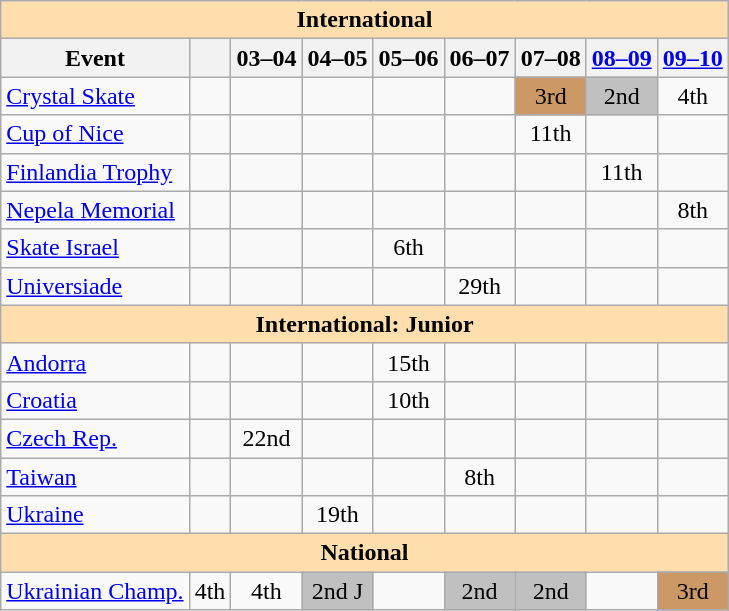<table class="wikitable" style="text-align:center">
<tr>
<th colspan="9" style="background:#ffdead; text-align:center;">International</th>
</tr>
<tr>
<th>Event</th>
<th></th>
<th>03–04</th>
<th>04–05</th>
<th>05–06</th>
<th>06–07</th>
<th>07–08</th>
<th><a href='#'>08–09</a></th>
<th><a href='#'>09–10</a></th>
</tr>
<tr>
<td align=left><a href='#'>Crystal Skate</a></td>
<td></td>
<td></td>
<td></td>
<td></td>
<td></td>
<td bgcolor=cc9966>3rd</td>
<td bgcolor=silver>2nd</td>
<td>4th</td>
</tr>
<tr>
<td align=left><a href='#'>Cup of Nice</a></td>
<td></td>
<td></td>
<td></td>
<td></td>
<td></td>
<td>11th</td>
<td></td>
<td></td>
</tr>
<tr>
<td align=left><a href='#'>Finlandia Trophy</a></td>
<td></td>
<td></td>
<td></td>
<td></td>
<td></td>
<td></td>
<td>11th</td>
<td></td>
</tr>
<tr>
<td align=left><a href='#'>Nepela Memorial</a></td>
<td></td>
<td></td>
<td></td>
<td></td>
<td></td>
<td></td>
<td></td>
<td>8th</td>
</tr>
<tr>
<td align=left><a href='#'>Skate Israel</a></td>
<td></td>
<td></td>
<td></td>
<td>6th</td>
<td></td>
<td></td>
<td></td>
<td></td>
</tr>
<tr>
<td align=left><a href='#'>Universiade</a></td>
<td></td>
<td></td>
<td></td>
<td></td>
<td>29th</td>
<td></td>
<td></td>
<td></td>
</tr>
<tr>
<th colspan="9" style="background:#ffdead; text-align:center;">International: Junior</th>
</tr>
<tr>
<td align=left> <a href='#'>Andorra</a></td>
<td></td>
<td></td>
<td></td>
<td>15th</td>
<td></td>
<td></td>
<td></td>
<td></td>
</tr>
<tr>
<td align=left> <a href='#'>Croatia</a></td>
<td></td>
<td></td>
<td></td>
<td>10th</td>
<td></td>
<td></td>
<td></td>
<td></td>
</tr>
<tr>
<td align=left> <a href='#'>Czech Rep.</a></td>
<td></td>
<td>22nd</td>
<td></td>
<td></td>
<td></td>
<td></td>
<td></td>
<td></td>
</tr>
<tr>
<td align=left> <a href='#'>Taiwan</a></td>
<td></td>
<td></td>
<td></td>
<td></td>
<td>8th</td>
<td></td>
<td></td>
<td></td>
</tr>
<tr>
<td align=left> <a href='#'>Ukraine</a></td>
<td></td>
<td></td>
<td>19th</td>
<td></td>
<td></td>
<td></td>
<td></td>
<td></td>
</tr>
<tr>
<th colspan="9" style="background:#ffdead; text-align:center;">National</th>
</tr>
<tr>
<td align=left><a href='#'>Ukrainian Champ.</a></td>
<td>4th</td>
<td>4th</td>
<td bgcolor=silver>2nd J</td>
<td></td>
<td bgcolor=silver>2nd</td>
<td bgcolor=silver>2nd</td>
<td></td>
<td bgcolor=cc9966>3rd</td>
</tr>
</table>
